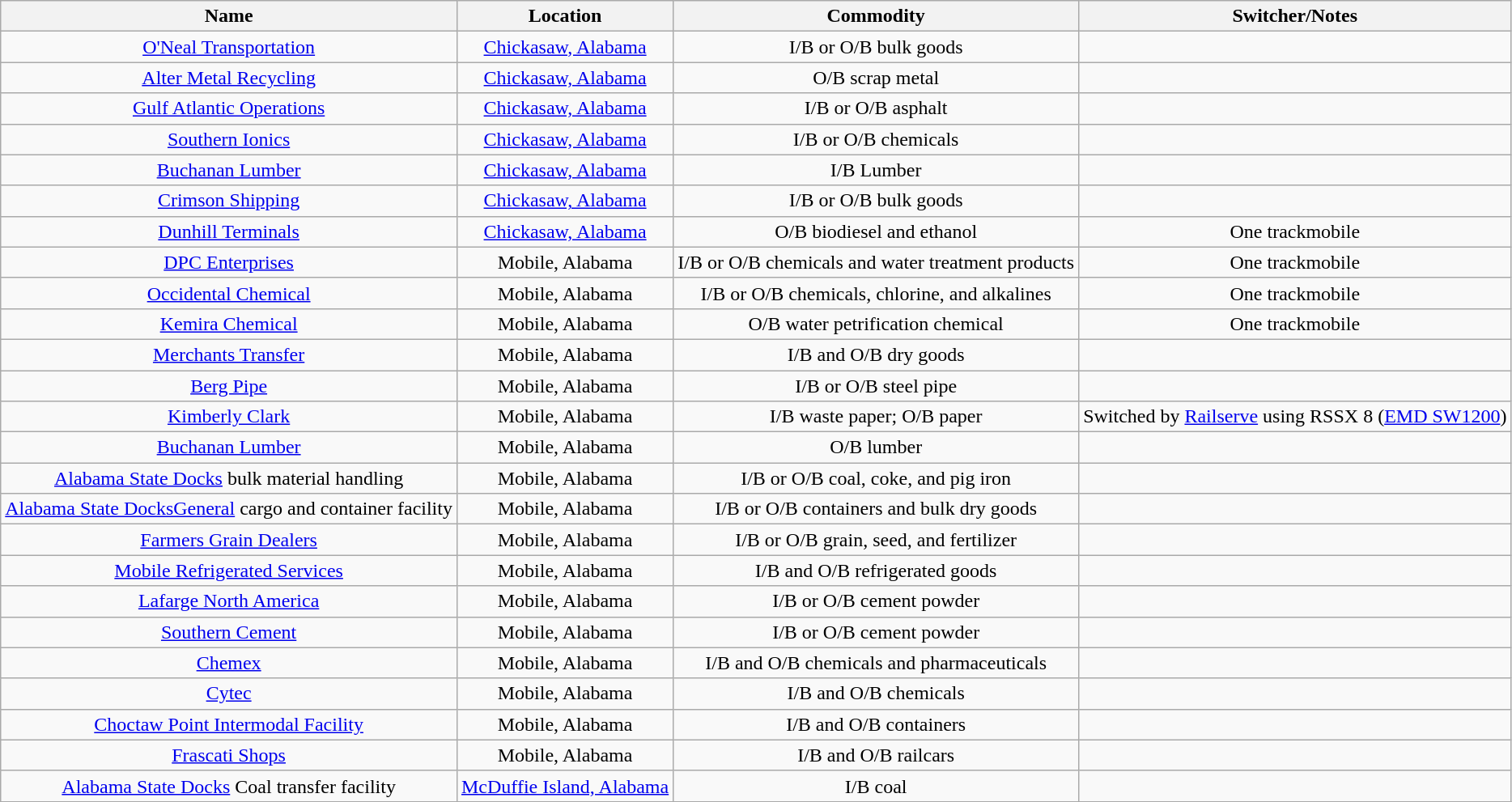<table class="wikitable">
<tr>
<th>Name</th>
<th>Location</th>
<th>Commodity</th>
<th>Switcher/Notes</th>
</tr>
<tr style=text-align:center>
<td><a href='#'>O'Neal Transportation</a></td>
<td><a href='#'>Chickasaw, Alabama</a></td>
<td>I/B or O/B bulk goods</td>
<td></td>
</tr>
<tr style=text-align:center>
<td><a href='#'>Alter Metal Recycling</a></td>
<td><a href='#'>Chickasaw, Alabama</a></td>
<td>O/B scrap metal</td>
<td></td>
</tr>
<tr style=text-align:center>
<td><a href='#'>Gulf Atlantic Operations</a></td>
<td><a href='#'>Chickasaw, Alabama</a></td>
<td>I/B or O/B asphalt</td>
<td></td>
</tr>
<tr style=text-align:center>
<td><a href='#'>Southern Ionics</a></td>
<td><a href='#'>Chickasaw, Alabama</a></td>
<td>I/B or O/B chemicals</td>
<td></td>
</tr>
<tr style=text-align:center>
<td><a href='#'>Buchanan Lumber</a></td>
<td><a href='#'>Chickasaw, Alabama</a></td>
<td>I/B Lumber</td>
<td></td>
</tr>
<tr style=text-align:center>
<td><a href='#'>Crimson Shipping</a></td>
<td><a href='#'>Chickasaw, Alabama</a></td>
<td>I/B or O/B bulk goods</td>
<td></td>
</tr>
<tr style=text-align:center>
<td><a href='#'>Dunhill Terminals</a></td>
<td><a href='#'>Chickasaw, Alabama</a></td>
<td>O/B biodiesel and ethanol</td>
<td>One trackmobile</td>
</tr>
<tr style=text-align:center>
<td><a href='#'>DPC Enterprises</a></td>
<td>Mobile, Alabama</td>
<td>I/B or O/B chemicals and water treatment products</td>
<td>One trackmobile</td>
</tr>
<tr style=text-align:center>
<td><a href='#'>Occidental Chemical</a></td>
<td>Mobile, Alabama</td>
<td>I/B or O/B chemicals, chlorine, and alkalines</td>
<td>One trackmobile</td>
</tr>
<tr style=text-align:center>
<td><a href='#'>Kemira Chemical</a></td>
<td>Mobile, Alabama</td>
<td>O/B water petrification chemical</td>
<td>One trackmobile</td>
</tr>
<tr style=text-align:center>
<td><a href='#'>Merchants Transfer</a></td>
<td>Mobile, Alabama</td>
<td>I/B and O/B dry goods</td>
<td></td>
</tr>
<tr style=text-align:center>
<td><a href='#'>Berg Pipe</a></td>
<td>Mobile, Alabama</td>
<td>I/B or O/B steel pipe</td>
<td></td>
</tr>
<tr style=text-align:center>
<td><a href='#'>Kimberly Clark</a></td>
<td>Mobile, Alabama</td>
<td>I/B waste paper; O/B paper</td>
<td>Switched by <a href='#'>Railserve</a> using RSSX 8 (<a href='#'>EMD SW1200</a>)</td>
</tr>
<tr style=text-align:center>
<td><a href='#'>Buchanan Lumber</a></td>
<td>Mobile, Alabama</td>
<td>O/B lumber</td>
<td></td>
</tr>
<tr style=text-align:center>
<td><a href='#'>Alabama State Docks</a> bulk material handling</td>
<td>Mobile, Alabama</td>
<td>I/B or O/B coal, coke, and pig iron</td>
<td></td>
</tr>
<tr style=text-align:center>
<td><a href='#'>Alabama State DocksGeneral</a> cargo and container facility</td>
<td>Mobile, Alabama</td>
<td>I/B or O/B containers and bulk dry goods</td>
<td></td>
</tr>
<tr style=text-align:center>
<td><a href='#'>Farmers Grain Dealers</a></td>
<td>Mobile, Alabama</td>
<td>I/B or O/B grain, seed, and fertilizer</td>
<td></td>
</tr>
<tr style=text-align:center>
<td><a href='#'>Mobile Refrigerated Services</a></td>
<td>Mobile, Alabama</td>
<td>I/B and O/B refrigerated goods</td>
<td></td>
</tr>
<tr style=text-align:center>
<td><a href='#'>Lafarge North America</a></td>
<td>Mobile, Alabama</td>
<td>I/B or O/B cement powder</td>
<td></td>
</tr>
<tr style=text-align:center>
<td><a href='#'>Southern Cement</a></td>
<td>Mobile, Alabama</td>
<td>I/B or O/B cement powder</td>
<td></td>
</tr>
<tr style=text-align:center>
<td><a href='#'>Chemex</a></td>
<td>Mobile, Alabama</td>
<td>I/B and O/B chemicals and pharmaceuticals</td>
<td></td>
</tr>
<tr style=text-align:center>
<td><a href='#'>Cytec</a></td>
<td>Mobile, Alabama</td>
<td>I/B and O/B chemicals</td>
<td></td>
</tr>
<tr style=text-align:center>
<td><a href='#'>Choctaw Point Intermodal Facility</a></td>
<td>Mobile, Alabama</td>
<td>I/B and O/B containers</td>
<td></td>
</tr>
<tr style=text-align:center>
<td><a href='#'>Frascati Shops</a></td>
<td>Mobile, Alabama</td>
<td>I/B and O/B railcars</td>
<td></td>
</tr>
<tr style=text-align:center>
<td><a href='#'>Alabama State Docks</a> Coal transfer facility</td>
<td><a href='#'>McDuffie Island, Alabama</a></td>
<td>I/B coal</td>
<td></td>
</tr>
<tr style=text-align:center>
</tr>
</table>
